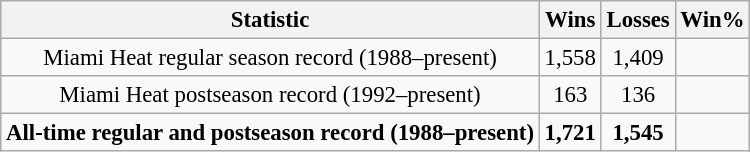<table class="wikitable" style="text-align:center; font-size:95%">
<tr>
<th>Statistic</th>
<th>Wins</th>
<th>Losses</th>
<th>Win%</th>
</tr>
<tr>
<td>Miami Heat regular season record (1988–present)</td>
<td>1,558</td>
<td>1,409</td>
<td></td>
</tr>
<tr>
<td>Miami Heat postseason record (1992–present)</td>
<td>163</td>
<td>136</td>
<td></td>
</tr>
<tr>
<td><strong>All-time regular and postseason record (1988–present)</strong></td>
<td><strong>1,721</strong></td>
<td><strong>1,545</strong></td>
<td><strong></strong></td>
</tr>
</table>
